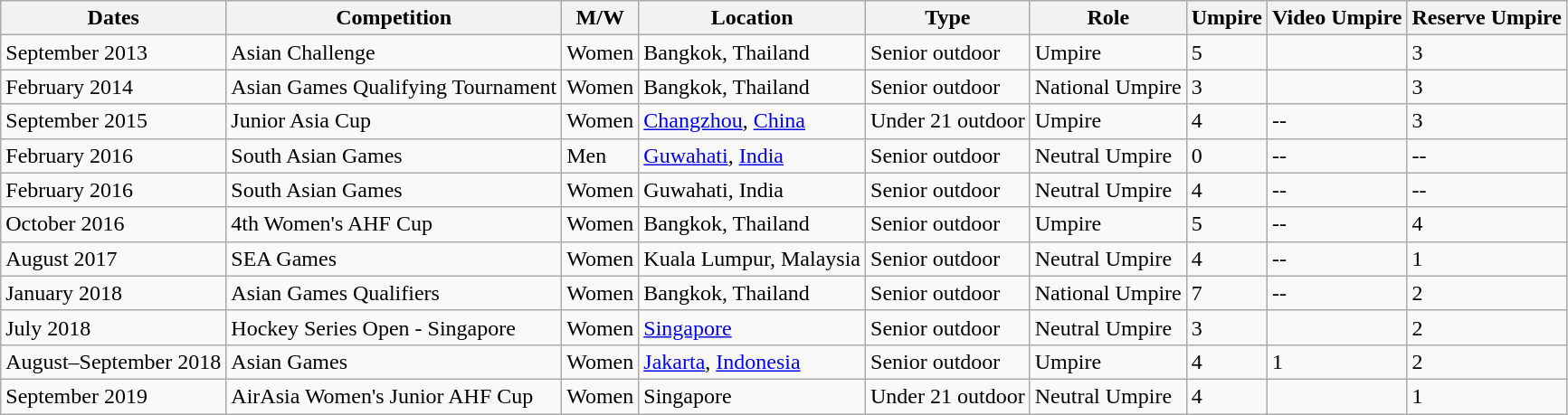<table class="wikitable">
<tr>
<th>Dates</th>
<th>Competition</th>
<th>M/W</th>
<th>Location</th>
<th>Type</th>
<th>Role</th>
<th>Umpire</th>
<th>Video Umpire</th>
<th>Reserve Umpire</th>
</tr>
<tr>
<td>September 2013</td>
<td>Asian Challenge</td>
<td>Women</td>
<td>Bangkok, Thailand</td>
<td>Senior outdoor</td>
<td>Umpire</td>
<td>5</td>
<td></td>
<td>3</td>
</tr>
<tr>
<td>February 2014</td>
<td>Asian Games Qualifying Tournament</td>
<td>Women</td>
<td>Bangkok, Thailand</td>
<td>Senior outdoor</td>
<td>National Umpire</td>
<td>3</td>
<td></td>
<td>3</td>
</tr>
<tr>
<td>September 2015</td>
<td>Junior Asia Cup</td>
<td>Women</td>
<td><a href='#'>Changzhou</a>, <a href='#'>China</a></td>
<td>Under 21 outdoor</td>
<td>Umpire</td>
<td>4</td>
<td>--</td>
<td>3</td>
</tr>
<tr>
<td>February 2016</td>
<td>South Asian Games</td>
<td>Men</td>
<td><a href='#'>Guwahati</a>, <a href='#'>India</a></td>
<td>Senior outdoor</td>
<td>Neutral Umpire</td>
<td>0</td>
<td>--</td>
<td>--</td>
</tr>
<tr>
<td>February 2016</td>
<td>South Asian Games</td>
<td>Women</td>
<td>Guwahati, India</td>
<td>Senior outdoor</td>
<td>Neutral Umpire</td>
<td>4</td>
<td>--</td>
<td>--</td>
</tr>
<tr>
<td>October 2016</td>
<td>4th Women's AHF Cup</td>
<td>Women</td>
<td>Bangkok, Thailand</td>
<td>Senior outdoor</td>
<td>Umpire</td>
<td>5</td>
<td>--</td>
<td>4</td>
</tr>
<tr>
<td>August 2017</td>
<td>SEA Games</td>
<td>Women</td>
<td>Kuala Lumpur, Malaysia</td>
<td>Senior outdoor</td>
<td>Neutral Umpire</td>
<td>4</td>
<td>--</td>
<td>1</td>
</tr>
<tr>
<td>January 2018</td>
<td>Asian Games Qualifiers</td>
<td>Women</td>
<td>Bangkok, Thailand</td>
<td>Senior outdoor</td>
<td>National Umpire</td>
<td>7</td>
<td>--</td>
<td>2</td>
</tr>
<tr>
<td>July 2018</td>
<td>Hockey Series Open - Singapore</td>
<td>Women</td>
<td><a href='#'>Singapore</a></td>
<td>Senior outdoor</td>
<td>Neutral Umpire</td>
<td>3</td>
<td></td>
<td>2</td>
</tr>
<tr>
<td>August–September 2018</td>
<td>Asian Games</td>
<td>Women</td>
<td><a href='#'>Jakarta</a>, <a href='#'>Indonesia</a></td>
<td>Senior outdoor</td>
<td>Umpire</td>
<td>4</td>
<td>1</td>
<td>2</td>
</tr>
<tr>
<td>September 2019</td>
<td>AirAsia Women's Junior AHF Cup</td>
<td>Women</td>
<td>Singapore</td>
<td>Under 21 outdoor</td>
<td>Neutral Umpire</td>
<td>4</td>
<td></td>
<td>1</td>
</tr>
</table>
